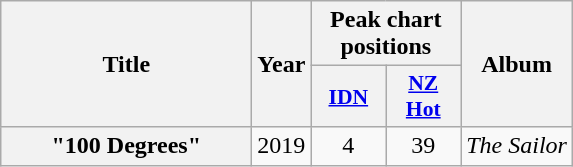<table class="wikitable plainrowheaders" style="text-align:center;">
<tr>
<th scope="col" rowspan="2" style="width:10em;">Title</th>
<th scope="col" rowspan="2" style="width:1em;">Year</th>
<th scope="col" colspan="2">Peak chart positions</th>
<th scope="col" rowspan="2">Album</th>
</tr>
<tr>
<th scope="col" style="width:3em;font-size:90%;"><a href='#'>IDN</a><br></th>
<th scope="col" style="width:3em;font-size:90%;"><a href='#'>NZ<br>Hot</a><br></th>
</tr>
<tr>
<th scope="row">"100 Degrees"</th>
<td>2019</td>
<td>4</td>
<td>39</td>
<td><em>The Sailor</em></td>
</tr>
</table>
